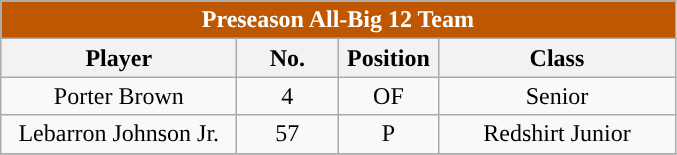<table class="wikitable" style="text-align:center">
<tr>
<td colspan="5" style= "background: #BF5700; color:white"><strong>Preseason All-Big 12 Team</strong></td>
</tr>
<tr>
<th style="width:150px; ">Player</th>
<th style="width:60px; ">No.</th>
<th style="width:60px; ">Position</th>
<th style="width:150px; ">Class</th>
</tr>
<tr>
<td>Porter Brown</td>
<td>4</td>
<td>OF</td>
<td>Senior</td>
</tr>
<tr>
<td>Lebarron Johnson Jr.</td>
<td>57</td>
<td>P</td>
<td>Redshirt Junior</td>
</tr>
<tr>
</tr>
</table>
